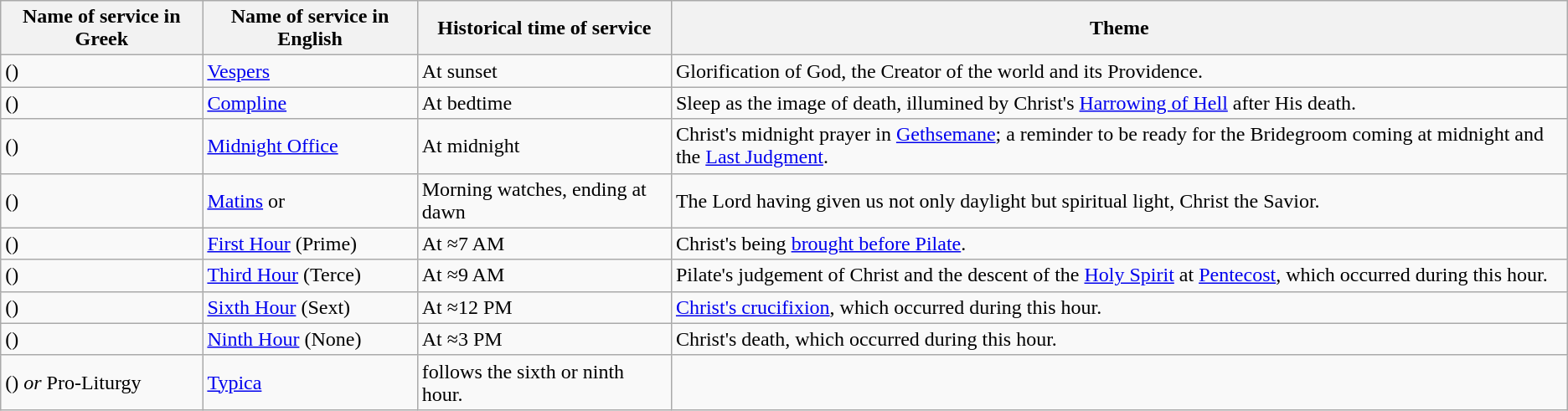<table class="wikitable">
<tr>
<th>Name of service in Greek</th>
<th>Name of service in English</th>
<th>Historical time of service</th>
<th>Theme</th>
</tr>
<tr>
<td> ()</td>
<td><a href='#'>Vespers</a></td>
<td>At sunset</td>
<td>Glorification of God, the Creator of the world and its Providence.</td>
</tr>
<tr>
<td> ()</td>
<td><a href='#'>Compline</a></td>
<td>At bedtime</td>
<td>Sleep as the image of death, illumined by Christ's <a href='#'>Harrowing of Hell</a> after His death.</td>
</tr>
<tr>
<td> ()</td>
<td><a href='#'>Midnight Office</a></td>
<td>At midnight</td>
<td>Christ's midnight prayer in <a href='#'>Gethsemane</a>; a reminder to be ready for the Bridegroom coming at midnight and the <a href='#'>Last Judgment</a>.</td>
</tr>
<tr>
<td> ()</td>
<td><a href='#'>Matins</a> or </td>
<td>Morning watches, ending at dawn</td>
<td>The Lord having given us not only daylight but spiritual light, Christ the Savior.</td>
</tr>
<tr>
<td> ()</td>
<td><a href='#'>First Hour</a> (Prime)</td>
<td>At ≈7 AM</td>
<td>Christ's being <a href='#'>brought before Pilate</a>.</td>
</tr>
<tr>
<td> ()</td>
<td><a href='#'>Third Hour</a> (Terce)</td>
<td>At ≈9 AM</td>
<td>Pilate's judgement of Christ and the descent of the <a href='#'>Holy Spirit</a> at <a href='#'>Pentecost</a>, which occurred during this hour.</td>
</tr>
<tr>
<td> ()</td>
<td><a href='#'>Sixth Hour</a> (Sext)</td>
<td>At ≈12 PM</td>
<td><a href='#'>Christ's crucifixion</a>, which occurred during this hour.</td>
</tr>
<tr>
<td> ()</td>
<td><a href='#'>Ninth Hour</a> (None)</td>
<td>At ≈3 PM</td>
<td>Christ's death, which occurred during this hour.</td>
</tr>
<tr>
<td> () <em>or</em> Pro-Liturgy</td>
<td><a href='#'>Typica</a></td>
<td>follows the sixth or ninth hour.</td>
<td></td>
</tr>
</table>
